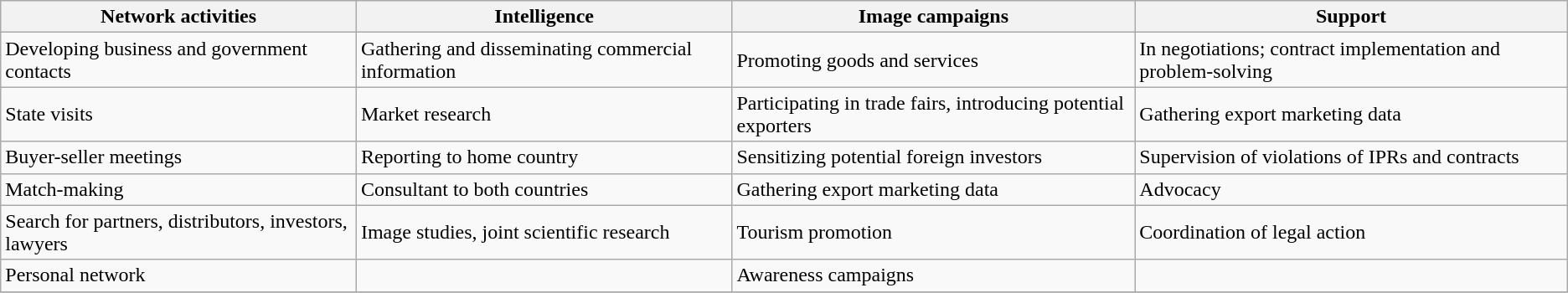<table class="wikitable">
<tr>
<th>Network activities</th>
<th>Intelligence</th>
<th>Image campaigns</th>
<th>Support</th>
</tr>
<tr>
<td>Developing business and government contacts</td>
<td>Gathering and disseminating commercial information</td>
<td>Promoting goods and services</td>
<td>In negotiations; contract implementation and problem-solving</td>
</tr>
<tr>
<td>State visits</td>
<td>Market research</td>
<td>Participating in trade fairs, introducing potential exporters</td>
<td>Gathering export marketing data</td>
</tr>
<tr>
<td>Buyer-seller meetings</td>
<td>Reporting to home country</td>
<td>Sensitizing potential foreign investors</td>
<td>Supervision of violations of IPRs and contracts</td>
</tr>
<tr>
<td>Match-making</td>
<td>Consultant to both countries</td>
<td>Gathering export marketing data</td>
<td>Advocacy</td>
</tr>
<tr>
<td>Search for partners, distributors, investors, lawyers</td>
<td>Image studies, joint scientific research</td>
<td>Tourism promotion</td>
<td>Coordination of legal action</td>
</tr>
<tr>
<td>Personal network</td>
<td></td>
<td>Awareness campaigns</td>
<td></td>
</tr>
<tr>
</tr>
</table>
